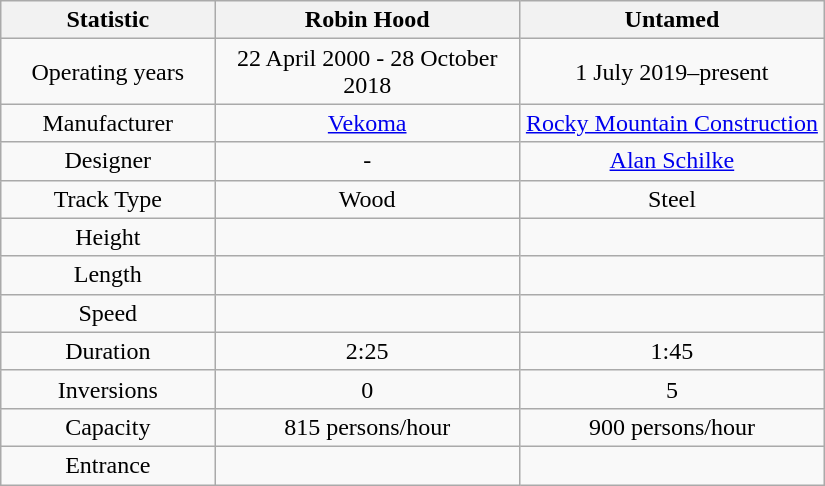<table class="wikitable" style="text-align:center; width: 550px;">
<tr>
<th width="26%">Statistic</th>
<th width="37%">Robin Hood</th>
<th width="37%">Untamed</th>
</tr>
<tr>
<td>Operating years</td>
<td>22 April 2000 - 28 October 2018</td>
<td>1 July 2019–present</td>
</tr>
<tr>
<td>Manufacturer</td>
<td><a href='#'>Vekoma</a></td>
<td><a href='#'>Rocky Mountain Construction</a></td>
</tr>
<tr>
<td>Designer</td>
<td>-</td>
<td><a href='#'>Alan Schilke</a></td>
</tr>
<tr>
<td>Track Type</td>
<td>Wood</td>
<td>Steel</td>
</tr>
<tr>
<td>Height</td>
<td></td>
<td></td>
</tr>
<tr>
<td>Length</td>
<td></td>
<td></td>
</tr>
<tr>
<td>Speed</td>
<td></td>
<td></td>
</tr>
<tr>
<td>Duration</td>
<td>2:25</td>
<td>1:45</td>
</tr>
<tr>
<td>Inversions</td>
<td>0</td>
<td>5</td>
</tr>
<tr>
<td>Capacity</td>
<td>815 persons/hour</td>
<td>900 persons/hour</td>
</tr>
<tr>
<td>Entrance</td>
<td></td>
<td></td>
</tr>
</table>
